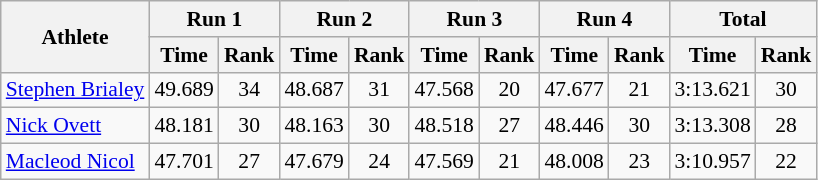<table class="wikitable" border="1" style="font-size:90%">
<tr>
<th rowspan="2">Athlete</th>
<th colspan="2">Run 1</th>
<th colspan="2">Run 2</th>
<th colspan="2">Run 3</th>
<th colspan="2">Run 4</th>
<th colspan="2">Total</th>
</tr>
<tr>
<th>Time</th>
<th>Rank</th>
<th>Time</th>
<th>Rank</th>
<th>Time</th>
<th>Rank</th>
<th>Time</th>
<th>Rank</th>
<th>Time</th>
<th>Rank</th>
</tr>
<tr>
<td><a href='#'>Stephen Brialey</a></td>
<td align="center">49.689</td>
<td align="center">34</td>
<td align="center">48.687</td>
<td align="center">31</td>
<td align="center">47.568</td>
<td align="center">20</td>
<td align="center">47.677</td>
<td align="center">21</td>
<td align="center">3:13.621</td>
<td align="center">30</td>
</tr>
<tr>
<td><a href='#'>Nick Ovett</a></td>
<td align="center">48.181</td>
<td align="center">30</td>
<td align="center">48.163</td>
<td align="center">30</td>
<td align="center">48.518</td>
<td align="center">27</td>
<td align="center">48.446</td>
<td align="center">30</td>
<td align="center">3:13.308</td>
<td align="center">28</td>
</tr>
<tr>
<td><a href='#'>Macleod Nicol</a></td>
<td align="center">47.701</td>
<td align="center">27</td>
<td align="center">47.679</td>
<td align="center">24</td>
<td align="center">47.569</td>
<td align="center">21</td>
<td align="center">48.008</td>
<td align="center">23</td>
<td align="center">3:10.957</td>
<td align="center">22</td>
</tr>
</table>
